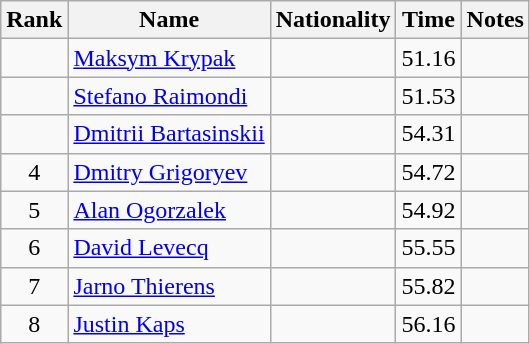<table class="wikitable sortable" style="text-align:center">
<tr>
<th>Rank</th>
<th>Name</th>
<th>Nationality</th>
<th>Time</th>
<th>Notes</th>
</tr>
<tr>
<td></td>
<td align=left><a href='#'>Maksym Krypak</a></td>
<td align=left></td>
<td>51.16</td>
<td></td>
</tr>
<tr>
<td></td>
<td align=left><a href='#'>Stefano Raimondi</a></td>
<td align=left></td>
<td>51.53</td>
<td></td>
</tr>
<tr>
<td></td>
<td align=left><a href='#'>Dmitrii Bartasinskii</a></td>
<td align=left></td>
<td>54.31</td>
<td></td>
</tr>
<tr>
<td>4</td>
<td align=left><a href='#'>Dmitry Grigoryev</a></td>
<td align=left></td>
<td>54.72</td>
<td></td>
</tr>
<tr>
<td>5</td>
<td align=left><a href='#'>Alan Ogorzalek</a></td>
<td align=left></td>
<td>54.92</td>
<td></td>
</tr>
<tr>
<td>6</td>
<td align=left><a href='#'>David Levecq</a></td>
<td align=left></td>
<td>55.55</td>
<td></td>
</tr>
<tr>
<td>7</td>
<td align=left><a href='#'>Jarno Thierens</a></td>
<td align=left></td>
<td>55.82</td>
<td></td>
</tr>
<tr>
<td>8</td>
<td align=left><a href='#'>Justin Kaps</a></td>
<td align=left></td>
<td>56.16</td>
<td></td>
</tr>
</table>
